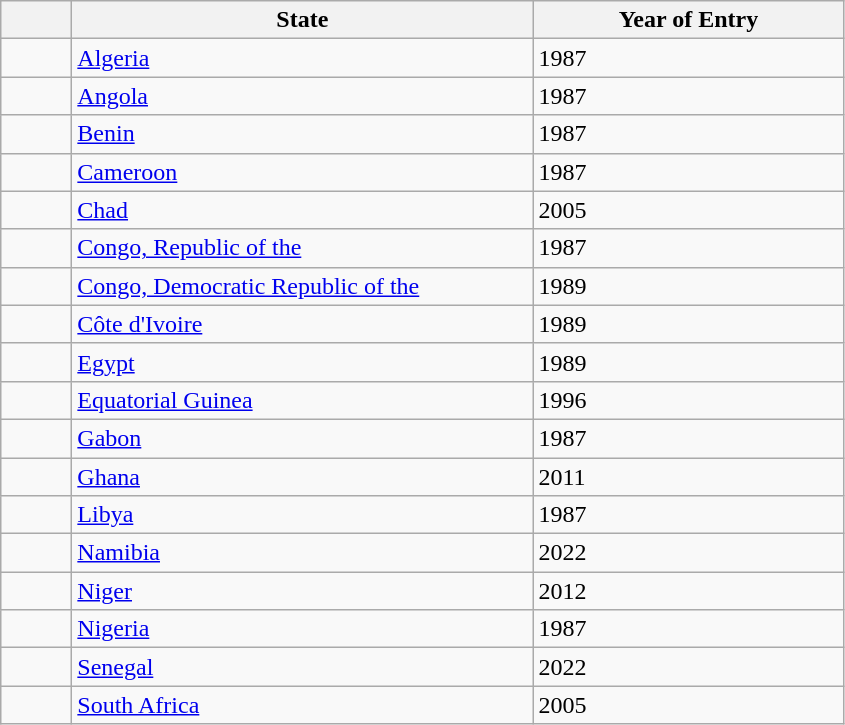<table class="wikitable sortable">
<tr>
<th width="40" class="unsortable"></th>
<th width="300">State</th>
<th width="200">Year of Entry</th>
</tr>
<tr>
<td></td>
<td><a href='#'>Algeria</a></td>
<td>1987</td>
</tr>
<tr>
<td></td>
<td><a href='#'>Angola</a></td>
<td>1987</td>
</tr>
<tr>
<td></td>
<td><a href='#'>Benin</a></td>
<td>1987</td>
</tr>
<tr>
<td></td>
<td><a href='#'>Cameroon</a></td>
<td>1987</td>
</tr>
<tr>
<td></td>
<td><a href='#'>Chad</a></td>
<td>2005</td>
</tr>
<tr>
<td></td>
<td><a href='#'>Congo, Republic of the</a></td>
<td>1987</td>
</tr>
<tr>
<td></td>
<td><a href='#'>Congo, Democratic Republic of the</a></td>
<td>1989</td>
</tr>
<tr>
<td></td>
<td><a href='#'>Côte d'Ivoire</a></td>
<td>1989</td>
</tr>
<tr>
<td></td>
<td><a href='#'>Egypt</a></td>
<td>1989</td>
</tr>
<tr>
<td></td>
<td><a href='#'>Equatorial Guinea</a></td>
<td>1996</td>
</tr>
<tr>
<td></td>
<td><a href='#'>Gabon</a></td>
<td>1987</td>
</tr>
<tr>
<td></td>
<td><a href='#'>Ghana</a></td>
<td>2011</td>
</tr>
<tr>
<td></td>
<td><a href='#'>Libya</a></td>
<td>1987</td>
</tr>
<tr>
<td></td>
<td><a href='#'>Namibia</a></td>
<td>2022</td>
</tr>
<tr>
<td></td>
<td><a href='#'>Niger</a></td>
<td>2012</td>
</tr>
<tr>
<td></td>
<td><a href='#'>Nigeria</a></td>
<td>1987</td>
</tr>
<tr>
<td></td>
<td><a href='#'>Senegal</a></td>
<td>2022</td>
</tr>
<tr>
<td></td>
<td><a href='#'>South Africa</a></td>
<td>2005</td>
</tr>
</table>
